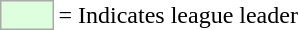<table>
<tr>
<td style="background:#DDFFDD; border:1px solid #aaa; width:2em;"></td>
<td>= Indicates league leader</td>
</tr>
</table>
